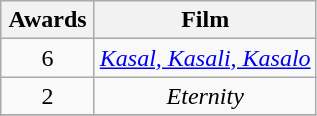<table class="wikitable" style="text-align:center;">
<tr>
<th scope="col" width="55">Awards</th>
<th scope="col" align="center">Film</th>
</tr>
<tr>
<td style="text-align:center">6</td>
<td><em><a href='#'>Kasal, Kasali, Kasalo</a></em></td>
</tr>
<tr>
<td style="text-align:center">2</td>
<td><em>Eternity</em></td>
</tr>
<tr>
</tr>
</table>
